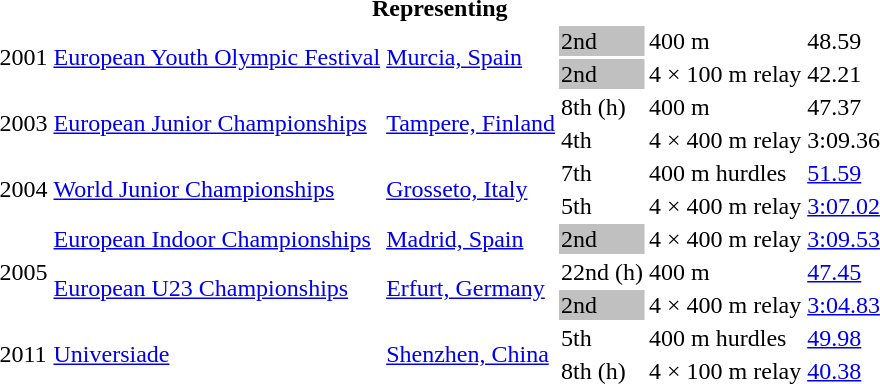<table>
<tr>
<th colspan="6">Representing </th>
</tr>
<tr>
<td rowspan=2>2001</td>
<td rowspan=2><a href='#'>European Youth Olympic Festival</a></td>
<td rowspan=2><a href='#'>Murcia, Spain</a></td>
<td bgcolor=silver>2nd</td>
<td>400 m</td>
<td>48.59</td>
</tr>
<tr>
<td bgcolor=silver>2nd</td>
<td>4 × 100 m relay</td>
<td>42.21</td>
</tr>
<tr>
<td rowspan=2>2003</td>
<td rowspan=2><a href='#'>European Junior Championships</a></td>
<td rowspan=2><a href='#'>Tampere, Finland</a></td>
<td>8th (h)</td>
<td>400 m</td>
<td>47.37</td>
</tr>
<tr>
<td>4th</td>
<td>4 × 400 m relay</td>
<td>3:09.36</td>
</tr>
<tr>
<td rowspan=2>2004</td>
<td rowspan=2><a href='#'>World Junior Championships</a></td>
<td rowspan=2><a href='#'>Grosseto, Italy</a></td>
<td>7th</td>
<td>400 m hurdles</td>
<td><a href='#'>51.59</a></td>
</tr>
<tr>
<td>5th</td>
<td>4 × 400 m relay</td>
<td><a href='#'>3:07.02</a></td>
</tr>
<tr>
<td rowspan=3>2005</td>
<td><a href='#'>European Indoor Championships</a></td>
<td><a href='#'>Madrid, Spain</a></td>
<td bgcolor=silver>2nd</td>
<td>4 × 400 m relay</td>
<td><a href='#'>3:09.53</a></td>
</tr>
<tr>
<td rowspan=2><a href='#'>European U23 Championships</a></td>
<td rowspan=2><a href='#'>Erfurt, Germany</a></td>
<td>22nd (h)</td>
<td>400 m</td>
<td><a href='#'>47.45</a></td>
</tr>
<tr>
<td bgcolor=silver>2nd</td>
<td>4 × 400 m relay</td>
<td><a href='#'>3:04.83</a></td>
</tr>
<tr>
<td rowspan=2>2011</td>
<td rowspan=2><a href='#'>Universiade</a></td>
<td rowspan=2><a href='#'>Shenzhen, China</a></td>
<td>5th</td>
<td>400 m hurdles</td>
<td><a href='#'>49.98</a></td>
</tr>
<tr>
<td>8th (h)</td>
<td>4 × 100 m relay</td>
<td><a href='#'>40.38</a></td>
</tr>
</table>
